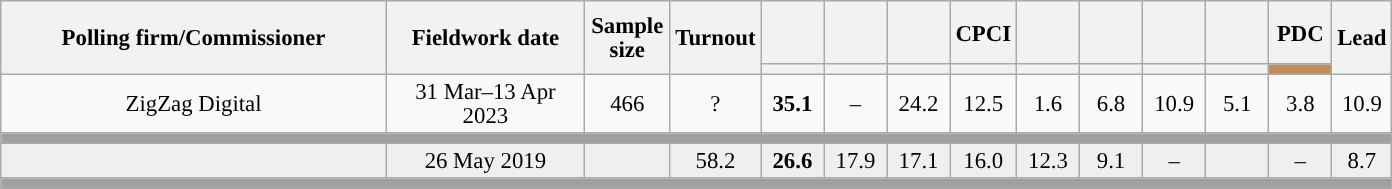<table class="wikitable collapsible collapsed" style="text-align:center; font-size:95%; line-height:16px;">
<tr style="height:42px;">
<th style="width:250px;" rowspan="2">Polling firm/Commissioner</th>
<th style="width:125px;" rowspan="2">Fieldwork date</th>
<th style="width:50px;" rowspan="2">Sample size</th>
<th style="width:45px;" rowspan="2">Turnout</th>
<th style="width:35px;"></th>
<th style="width:35px;"></th>
<th style="width:35px;"></th>
<th style="width:35px;">CPCI</th>
<th style="width:35px;"></th>
<th style="width:35px;"></th>
<th style="width:35px;"></th>
<th style="width:35px;"></th>
<th style="width:35px;">PDC</th>
<th style="width:30px;" rowspan="2">Lead</th>
</tr>
<tr>
<th style="color:inherit;background:"></th>
<th style="color:inherit;background:"></th>
<th style="color:inherit;background:"></th>
<th style="color:inherit;background:"></th>
<th style="color:inherit;background:"></th>
<th style="color:inherit;background:"></th>
<th style="color:inherit;background:"></th>
<th style="color:inherit;background:"></th>
<th style="color:inherit;background:#C08D56;"></th>
</tr>
<tr>
<td>ZigZag Digital</td>
<td>31 Mar–13 Apr 2023</td>
<td>466</td>
<td>?</td>
<td><strong>35.1</strong><br></td>
<td>–</td>
<td>24.2<br></td>
<td>12.5<br></td>
<td>1.6<br></td>
<td>6.8<br></td>
<td>10.9<br></td>
<td>5.1<br></td>
<td>3.8<br></td>
<td style="background:">10.9</td>
</tr>
<tr>
<td colspan="15" style="background:#A0A0A0"></td>
</tr>
<tr style="background:#EFEFEF;">
<td><strong></strong></td>
<td>26 May 2019</td>
<td></td>
<td>58.2</td>
<td><strong>26.6</strong><br></td>
<td>17.9<br></td>
<td>17.1<br></td>
<td>16.0<br></td>
<td>12.3<br></td>
<td>9.1<br></td>
<td>–</td>
<td></td>
<td>–</td>
<td style="background:">8.7</td>
</tr>
<tr>
<td colspan="15" style="background:#A0A0A0"></td>
</tr>
</table>
